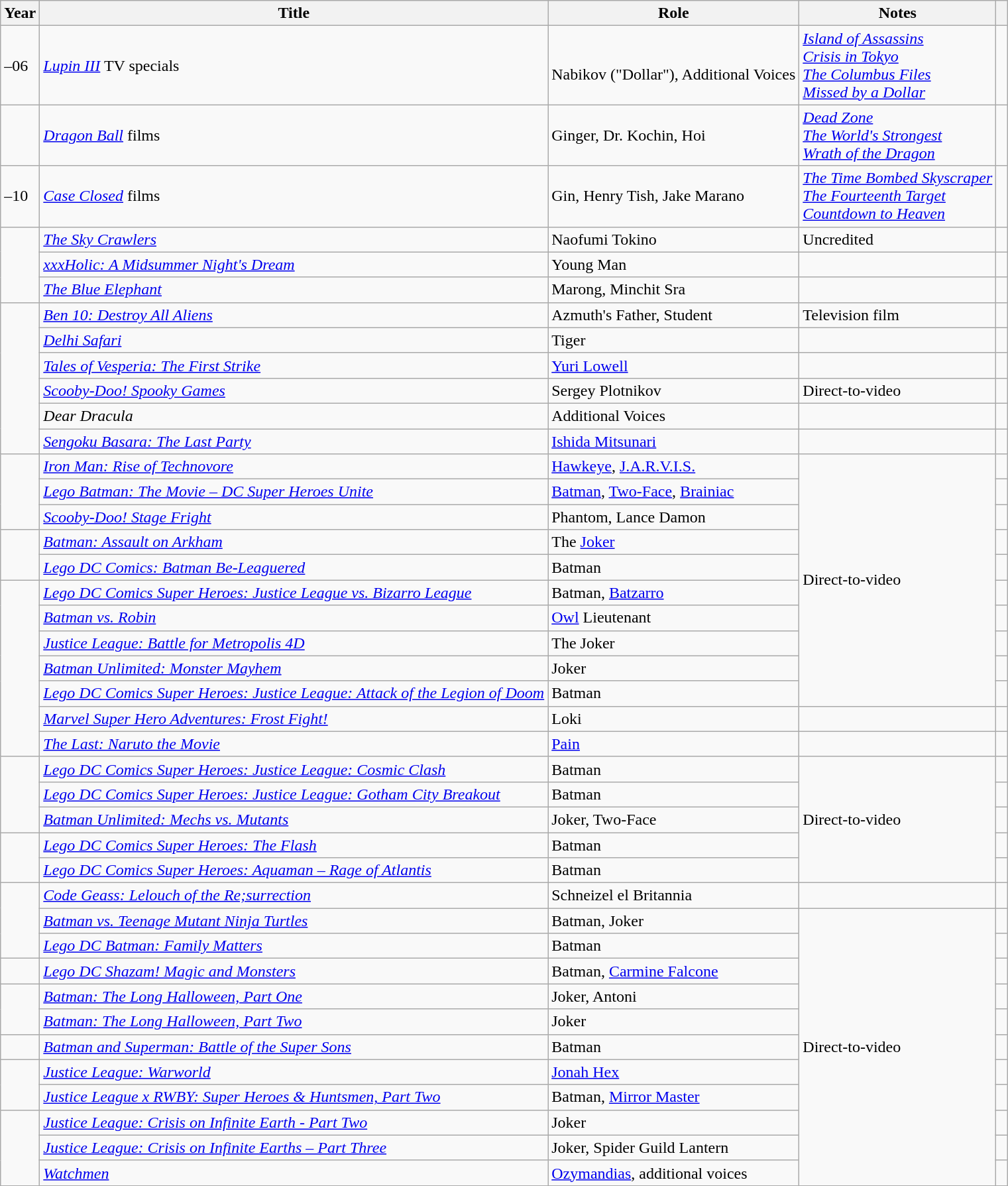<table class="wikitable sortable plainrowheaders">
<tr>
<th>Year </th>
<th>Title</th>
<th>Role </th>
<th class="unsortable">Notes </th>
<th class="unsortable"></th>
</tr>
<tr>
<td>–06</td>
<td><em><a href='#'>Lupin III</a></em> TV specials</td>
<td><br>Nabikov ("Dollar"), Additional Voices</td>
<td><em><a href='#'>Island of Assassins</a></em><br><em><a href='#'>Crisis in Tokyo</a></em><br><em><a href='#'>The Columbus Files</a></em><br><em><a href='#'>Missed by a Dollar</a></em></td>
<td> </td>
</tr>
<tr>
<td></td>
<td><em><a href='#'>Dragon Ball</a></em> films</td>
<td>Ginger, Dr. Kochin, Hoi</td>
<td><em><a href='#'>Dead Zone</a></em><br><em><a href='#'>The World's Strongest</a></em><br><em><a href='#'>Wrath of the Dragon</a></em></td>
<td></td>
</tr>
<tr>
<td>–10</td>
<td><em><a href='#'>Case Closed</a></em> films</td>
<td>Gin, Henry Tish, Jake Marano</td>
<td><em><a href='#'>The Time Bombed Skyscraper</a></em><br><em><a href='#'>The Fourteenth Target</a></em><br><em><a href='#'>Countdown to Heaven</a></em></td>
<td></td>
</tr>
<tr>
<td rowspan="3"></td>
<td><em><a href='#'>The Sky Crawlers</a></em></td>
<td>Naofumi Tokino</td>
<td>Uncredited</td>
<td> </td>
</tr>
<tr>
<td><em><a href='#'>xxxHolic: A Midsummer Night's Dream</a></em></td>
<td>Young Man</td>
<td> </td>
<td> </td>
</tr>
<tr>
<td><em><a href='#'>The Blue Elephant</a></em></td>
<td>Marong, Minchit Sra</td>
<td> </td>
<td></td>
</tr>
<tr>
<td rowspan="6"></td>
<td><em><a href='#'>Ben 10: Destroy All Aliens</a></em></td>
<td>Azmuth's Father, Student</td>
<td>Television film</td>
<td></td>
</tr>
<tr>
<td><em><a href='#'>Delhi Safari</a></em></td>
<td>Tiger</td>
<td> </td>
<td></td>
</tr>
<tr>
<td><em><a href='#'>Tales of Vesperia: The First Strike</a></em></td>
<td><a href='#'>Yuri Lowell</a></td>
<td></td>
<td></td>
</tr>
<tr>
<td><em><a href='#'>Scooby-Doo! Spooky Games</a></em></td>
<td>Sergey Plotnikov</td>
<td>Direct-to-video</td>
<td></td>
</tr>
<tr>
<td><em>Dear Dracula</em></td>
<td>Additional Voices</td>
<td> </td>
<td></td>
</tr>
<tr>
<td><em><a href='#'>Sengoku Basara: The Last Party</a></em></td>
<td><a href='#'>Ishida Mitsunari</a></td>
<td> </td>
<td></td>
</tr>
<tr>
<td rowspan="3"></td>
<td><em><a href='#'>Iron Man: Rise of Technovore</a></em></td>
<td><a href='#'>Hawkeye</a>, <a href='#'>J.A.R.V.I.S.</a></td>
<td rowspan="10">Direct-to-video</td>
<td></td>
</tr>
<tr>
<td><em><a href='#'>Lego Batman: The Movie – DC Super Heroes Unite</a></em></td>
<td><a href='#'>Batman</a>, <a href='#'>Two-Face</a>, <a href='#'>Brainiac</a></td>
<td></td>
</tr>
<tr>
<td><em><a href='#'>Scooby-Doo! Stage Fright</a></em></td>
<td>Phantom, Lance Damon</td>
<td></td>
</tr>
<tr>
<td rowspan="2"></td>
<td><em><a href='#'>Batman: Assault on Arkham</a></em></td>
<td>The <a href='#'>Joker</a></td>
<td></td>
</tr>
<tr>
<td><em><a href='#'>Lego DC Comics: Batman Be-Leaguered</a></em></td>
<td>Batman</td>
<td></td>
</tr>
<tr>
<td rowspan="7"></td>
<td><em><a href='#'>Lego DC Comics Super Heroes: Justice League vs. Bizarro League</a></em></td>
<td>Batman, <a href='#'>Batzarro</a></td>
<td></td>
</tr>
<tr>
<td><em><a href='#'>Batman vs. Robin</a></em></td>
<td><a href='#'>Owl</a> Lieutenant</td>
<td></td>
</tr>
<tr>
<td><em><a href='#'>Justice League: Battle for Metropolis 4D</a></em></td>
<td>The Joker</td>
<td></td>
</tr>
<tr>
<td><em><a href='#'>Batman Unlimited: Monster Mayhem</a></em></td>
<td>Joker</td>
<td></td>
</tr>
<tr>
<td><em><a href='#'>Lego DC Comics Super Heroes: Justice League: Attack of the Legion of Doom</a></em></td>
<td>Batman</td>
<td></td>
</tr>
<tr>
<td><em><a href='#'>Marvel Super Hero Adventures: Frost Fight!</a></em></td>
<td>Loki</td>
<td></td>
<td></td>
</tr>
<tr>
<td><em><a href='#'>The Last: Naruto the Movie</a></em></td>
<td><a href='#'>Pain</a></td>
<td></td>
<td></td>
</tr>
<tr>
<td rowspan="3"></td>
<td><em><a href='#'>Lego DC Comics Super Heroes: Justice League: Cosmic Clash</a></em></td>
<td>Batman</td>
<td rowspan="5">Direct-to-video</td>
<td></td>
</tr>
<tr>
<td><em><a href='#'>Lego DC Comics Super Heroes: Justice League: Gotham City Breakout</a></em></td>
<td>Batman</td>
<td></td>
</tr>
<tr>
<td><em><a href='#'>Batman Unlimited: Mechs vs. Mutants</a></em></td>
<td>Joker, Two-Face</td>
<td></td>
</tr>
<tr>
<td rowspan="2"></td>
<td><em><a href='#'>Lego DC Comics Super Heroes: The Flash</a></em></td>
<td>Batman</td>
<td></td>
</tr>
<tr>
<td><em><a href='#'>Lego DC Comics Super Heroes: Aquaman – Rage of Atlantis</a></em></td>
<td>Batman</td>
<td></td>
</tr>
<tr>
<td rowspan="3"></td>
<td><em><a href='#'>Code Geass: Lelouch of the Re;surrection</a></em></td>
<td>Schneizel el Britannia</td>
<td> </td>
<td></td>
</tr>
<tr>
<td><em><a href='#'>Batman vs. Teenage Mutant Ninja Turtles</a></em></td>
<td>Batman, Joker</td>
<td rowspan="11">Direct-to-video</td>
<td></td>
</tr>
<tr>
<td><em><a href='#'>Lego DC Batman: Family Matters</a></em></td>
<td>Batman</td>
<td></td>
</tr>
<tr>
<td></td>
<td><em><a href='#'>Lego DC Shazam! Magic and Monsters</a></em></td>
<td>Batman, <a href='#'>Carmine Falcone</a></td>
<td></td>
</tr>
<tr>
<td rowspan="2"></td>
<td><em><a href='#'>Batman: The Long Halloween, Part One</a></em></td>
<td>Joker, Antoni</td>
<td></td>
</tr>
<tr>
<td><em><a href='#'>Batman: The Long Halloween, Part Two</a></em></td>
<td>Joker</td>
<td></td>
</tr>
<tr>
<td></td>
<td><em><a href='#'>Batman and Superman: Battle of the Super Sons</a></em></td>
<td>Batman</td>
<td></td>
</tr>
<tr>
<td rowspan="2"></td>
<td><em><a href='#'>Justice League: Warworld</a></em></td>
<td><a href='#'>Jonah Hex</a></td>
<td></td>
</tr>
<tr>
<td><em><a href='#'>Justice League x RWBY: Super Heroes & Huntsmen, Part Two</a></em></td>
<td>Batman, <a href='#'>Mirror Master</a></td>
<td></td>
</tr>
<tr>
<td rowspan="3"></td>
<td><em><a href='#'>Justice League: Crisis on Infinite Earth - Part Two</a></em></td>
<td>Joker</td>
<td></td>
</tr>
<tr>
<td><em><a href='#'>Justice League: Crisis on Infinite Earths – Part Three</a></em></td>
<td>Joker, Spider Guild Lantern</td>
<td></td>
</tr>
<tr>
<td><em><a href='#'>Watchmen</a></em></td>
<td><a href='#'>Ozymandias</a>, additional voices</td>
<td></td>
</tr>
</table>
